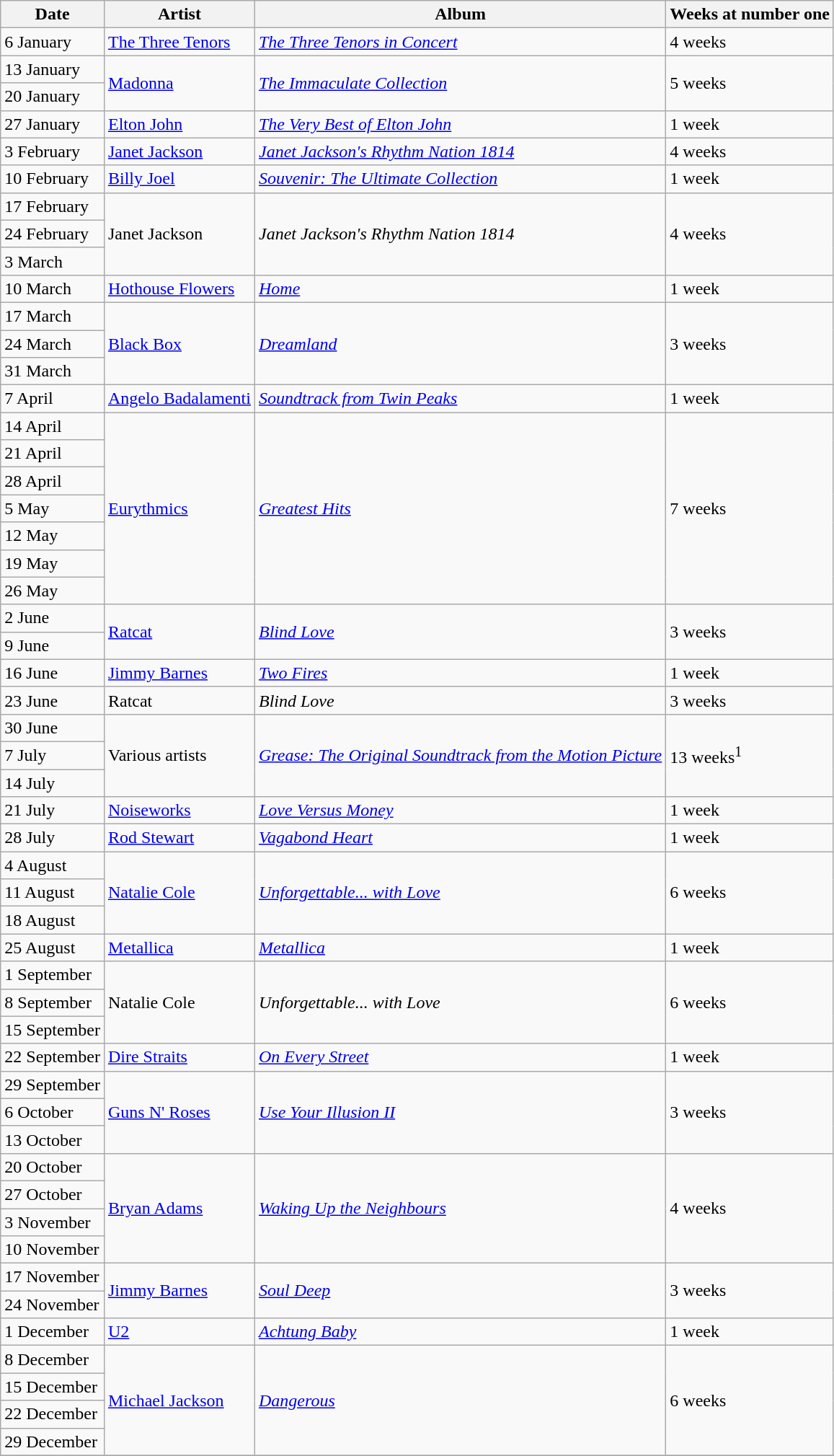<table class="wikitable">
<tr>
<th>Date</th>
<th>Artist</th>
<th>Album</th>
<th>Weeks at number one</th>
</tr>
<tr>
<td>6 January</td>
<td><a href='#'>The Three Tenors</a></td>
<td><em><a href='#'>The Three Tenors in Concert</a></em></td>
<td>4 weeks</td>
</tr>
<tr>
<td>13 January</td>
<td rowspan="2"><a href='#'>Madonna</a></td>
<td rowspan="2"><em><a href='#'>The Immaculate Collection</a></em></td>
<td rowspan="2">5 weeks</td>
</tr>
<tr>
<td>20 January</td>
</tr>
<tr>
<td>27 January</td>
<td><a href='#'>Elton John</a></td>
<td><em><a href='#'>The Very Best of Elton John</a></em></td>
<td>1 week</td>
</tr>
<tr>
<td>3 February</td>
<td><a href='#'>Janet Jackson</a></td>
<td><em><a href='#'>Janet Jackson's Rhythm Nation 1814</a></em></td>
<td>4 weeks</td>
</tr>
<tr>
<td>10 February</td>
<td><a href='#'>Billy Joel</a></td>
<td><em><a href='#'>Souvenir: The Ultimate Collection</a></em></td>
<td>1 week</td>
</tr>
<tr>
<td>17 February</td>
<td rowspan="3">Janet Jackson</td>
<td rowspan="3"><em>Janet Jackson's Rhythm Nation 1814</em></td>
<td rowspan="3">4 weeks</td>
</tr>
<tr>
<td>24 February</td>
</tr>
<tr>
<td>3 March</td>
</tr>
<tr>
<td>10 March</td>
<td><a href='#'>Hothouse Flowers</a></td>
<td><em><a href='#'>Home</a></em></td>
<td>1 week</td>
</tr>
<tr>
<td>17 March</td>
<td rowspan="3"><a href='#'>Black Box</a></td>
<td rowspan="3"><em><a href='#'>Dreamland</a></em></td>
<td rowspan="3">3 weeks</td>
</tr>
<tr>
<td>24 March</td>
</tr>
<tr>
<td>31 March</td>
</tr>
<tr>
<td>7 April</td>
<td><a href='#'>Angelo Badalamenti</a></td>
<td><em><a href='#'>Soundtrack from Twin Peaks</a></em></td>
<td>1 week</td>
</tr>
<tr>
<td>14 April</td>
<td rowspan="7"><a href='#'>Eurythmics</a></td>
<td rowspan="7"><em><a href='#'>Greatest Hits</a></em></td>
<td rowspan="7">7 weeks</td>
</tr>
<tr>
<td>21 April</td>
</tr>
<tr>
<td>28 April</td>
</tr>
<tr>
<td>5 May</td>
</tr>
<tr>
<td>12 May</td>
</tr>
<tr>
<td>19 May</td>
</tr>
<tr>
<td>26 May</td>
</tr>
<tr>
<td>2 June</td>
<td rowspan="2"><a href='#'>Ratcat</a></td>
<td rowspan="2"><em><a href='#'>Blind Love</a></em></td>
<td rowspan="2">3 weeks</td>
</tr>
<tr>
<td>9 June</td>
</tr>
<tr>
<td>16 June</td>
<td><a href='#'>Jimmy Barnes</a></td>
<td><em><a href='#'>Two Fires</a></em></td>
<td>1 week</td>
</tr>
<tr>
<td>23 June</td>
<td>Ratcat</td>
<td><em>Blind Love</em></td>
<td>3 weeks</td>
</tr>
<tr>
<td>30 June</td>
<td rowspan="3">Various artists</td>
<td rowspan="3"><em><a href='#'>Grease: The Original Soundtrack from the Motion Picture</a></em></td>
<td rowspan="3">13 weeks<sup>1</sup></td>
</tr>
<tr>
<td>7 July</td>
</tr>
<tr>
<td>14 July</td>
</tr>
<tr>
<td>21 July</td>
<td><a href='#'>Noiseworks</a></td>
<td><em><a href='#'>Love Versus Money</a></em></td>
<td>1 week</td>
</tr>
<tr>
<td>28 July</td>
<td><a href='#'>Rod Stewart</a></td>
<td><em><a href='#'>Vagabond Heart</a></em></td>
<td>1 week</td>
</tr>
<tr>
<td>4 August</td>
<td rowspan="3"><a href='#'>Natalie Cole</a></td>
<td rowspan="3"><em><a href='#'>Unforgettable... with Love</a></em></td>
<td rowspan="3">6 weeks</td>
</tr>
<tr>
<td>11 August</td>
</tr>
<tr>
<td>18 August</td>
</tr>
<tr>
<td>25 August</td>
<td><a href='#'>Metallica</a></td>
<td><em><a href='#'>Metallica</a></em></td>
<td>1 week</td>
</tr>
<tr>
<td>1 September</td>
<td rowspan="3">Natalie Cole</td>
<td rowspan="3"><em>Unforgettable... with Love</em></td>
<td rowspan="3">6 weeks</td>
</tr>
<tr>
<td>8 September</td>
</tr>
<tr>
<td>15 September</td>
</tr>
<tr>
<td>22 September</td>
<td><a href='#'>Dire Straits</a></td>
<td><em><a href='#'>On Every Street</a></em></td>
<td>1 week</td>
</tr>
<tr>
<td>29 September</td>
<td rowspan="3"><a href='#'>Guns N' Roses</a></td>
<td rowspan="3"><em><a href='#'>Use Your Illusion II</a></em></td>
<td rowspan="3">3 weeks</td>
</tr>
<tr>
<td>6 October</td>
</tr>
<tr>
<td>13 October</td>
</tr>
<tr>
<td>20 October</td>
<td rowspan="4"><a href='#'>Bryan Adams</a></td>
<td rowspan="4"><em><a href='#'>Waking Up the Neighbours</a></em></td>
<td rowspan="4">4 weeks</td>
</tr>
<tr>
<td>27 October</td>
</tr>
<tr>
<td>3 November</td>
</tr>
<tr>
<td>10 November</td>
</tr>
<tr>
<td>17 November</td>
<td rowspan="2"><a href='#'>Jimmy Barnes</a></td>
<td rowspan="2"><em><a href='#'>Soul Deep</a></em></td>
<td rowspan="2">3 weeks</td>
</tr>
<tr>
<td>24 November</td>
</tr>
<tr>
<td>1 December</td>
<td><a href='#'>U2</a></td>
<td><em><a href='#'>Achtung Baby</a></em></td>
<td>1 week</td>
</tr>
<tr>
<td>8 December</td>
<td rowspan="4"><a href='#'>Michael Jackson</a></td>
<td rowspan="4"><em><a href='#'>Dangerous</a></em></td>
<td rowspan="4">6 weeks</td>
</tr>
<tr>
<td>15 December</td>
</tr>
<tr>
<td>22 December</td>
</tr>
<tr>
<td>29 December</td>
</tr>
<tr>
</tr>
</table>
